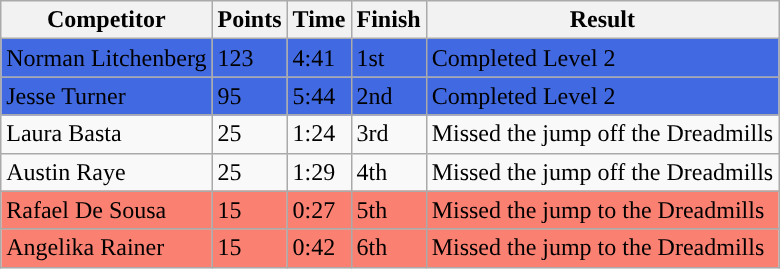<table class="wikitable sortable">
<tr>
<th>Competitor</th>
<th>Points</th>
<th>Time</th>
<th>Finish</th>
<th>Result</th>
</tr>
<tr style="background:royalblue;">
<td> Norman Litchenberg</td>
<td>123</td>
<td>4:41</td>
<td>1st</td>
<td>Completed Level 2</td>
</tr>
<tr style="background:royalblue;">
<td> Jesse Turner</td>
<td>95</td>
<td>5:44</td>
<td>2nd</td>
<td>Completed Level 2</td>
</tr>
<tr>
<td> Laura Basta</td>
<td>25</td>
<td>1:24</td>
<td>3rd</td>
<td>Missed the jump off the Dreadmills</td>
</tr>
<tr>
<td> Austin Raye</td>
<td>25</td>
<td>1:29</td>
<td>4th</td>
<td>Missed the jump off the Dreadmills</td>
</tr>
<tr style="background-color:#fa8072">
<td> Rafael De Sousa</td>
<td>15</td>
<td>0:27</td>
<td>5th</td>
<td>Missed the jump to the Dreadmills</td>
</tr>
<tr style="background-color:#fa8072">
<td> Angelika Rainer</td>
<td>15</td>
<td>0:42</td>
<td>6th</td>
<td>Missed the jump to the Dreadmills</td>
</tr>
</table>
